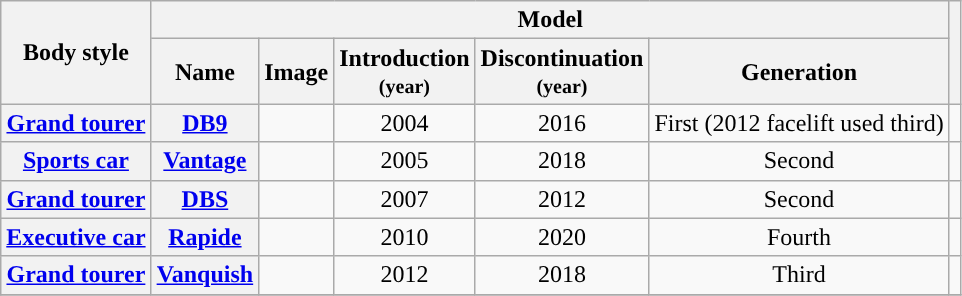<table class="wikitable sortable" style="text-align: center">
<tr>
<th scope="col" rowspan="2">Body style</th>
<th scope="colgroup" colspan="5">Model</th>
<th scope="col" rowspan="2" class="unsortable"></th>
</tr>
<tr>
<th scope="col">Name</th>
<th scope="col" class="unsortable">Image</th>
<th scope="col">Introduction<br><small>(year)</small></th>
<th scope="col">Discontinuation<br><small>(year)</small></th>
<th scope="col">Generation</th>
</tr>
<tr>
<th scope="row"><a href='#'>Grand tourer</a></th>
<th scope="row"><a href='#'>DB9</a></th>
<td></td>
<td>2004</td>
<td>2016</td>
<td>First (2012 facelift used third)</td>
<td></td>
</tr>
<tr>
<th scope="row"><a href='#'>Sports car</a></th>
<th scope="row"><a href='#'>Vantage</a></th>
<td></td>
<td>2005</td>
<td>2018</td>
<td>Second</td>
<td></td>
</tr>
<tr>
<th scope="row"><a href='#'>Grand tourer</a></th>
<th scope="row"><a href='#'>DBS</a></th>
<td></td>
<td>2007</td>
<td>2012</td>
<td>Second</td>
<td></td>
</tr>
<tr>
<th scope="row"><a href='#'>Executive car</a></th>
<th scope="row"><a href='#'>Rapide</a></th>
<td></td>
<td>2010</td>
<td>2020</td>
<td>Fourth</td>
<td></td>
</tr>
<tr>
<th scope="row"><a href='#'>Grand tourer</a></th>
<th scope="row"><a href='#'>Vanquish</a></th>
<td></td>
<td>2012</td>
<td>2018</td>
<td>Third</td>
<td></td>
</tr>
<tr>
</tr>
</table>
